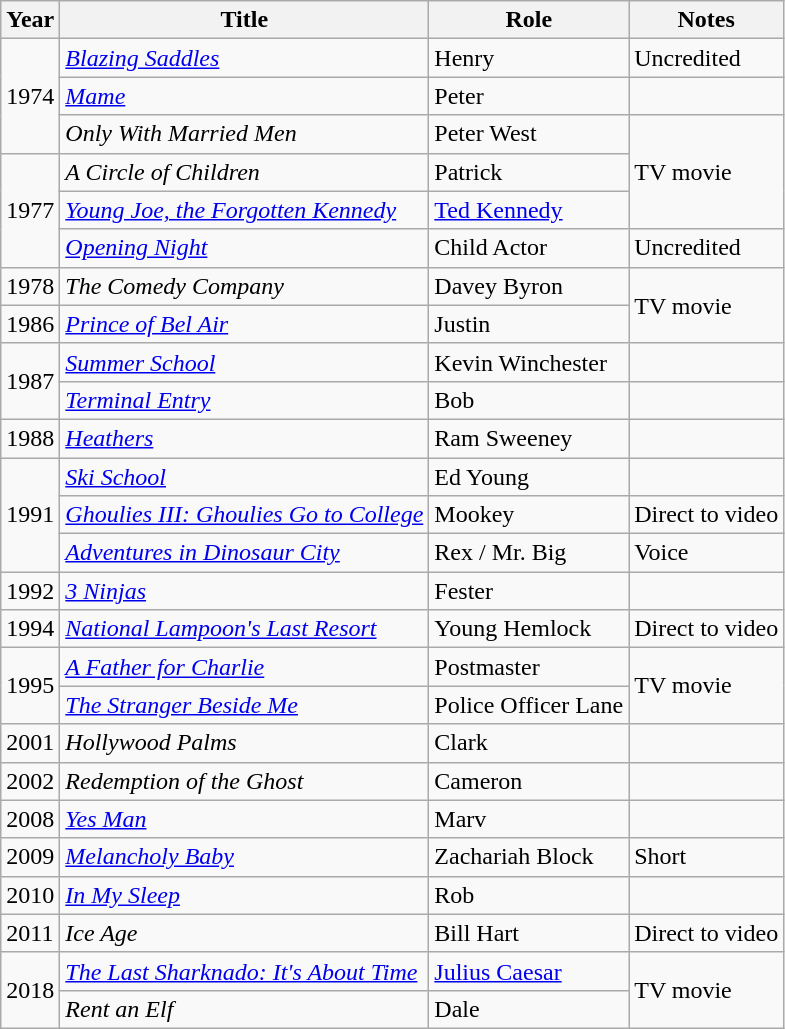<table class="wikitable">
<tr>
<th>Year</th>
<th>Title</th>
<th>Role</th>
<th>Notes</th>
</tr>
<tr>
<td rowspan=3>1974</td>
<td><em><a href='#'>Blazing Saddles</a></em></td>
<td>Henry</td>
<td>Uncredited</td>
</tr>
<tr>
<td><em><a href='#'>Mame</a></em></td>
<td>Peter</td>
<td></td>
</tr>
<tr>
<td><em>Only With Married Men</em></td>
<td>Peter West</td>
<td rowspan=3>TV movie</td>
</tr>
<tr>
<td rowspan=3>1977</td>
<td><em>A Circle of Children</em></td>
<td>Patrick</td>
</tr>
<tr>
<td><em><a href='#'>Young Joe, the Forgotten Kennedy</a></em></td>
<td><a href='#'>Ted Kennedy</a></td>
</tr>
<tr>
<td><em><a href='#'>Opening Night</a></em></td>
<td>Child Actor</td>
<td>Uncredited</td>
</tr>
<tr>
<td>1978</td>
<td><em>The Comedy Company</em></td>
<td>Davey Byron</td>
<td rowspan=2>TV movie</td>
</tr>
<tr>
<td>1986</td>
<td><em><a href='#'>Prince of Bel Air</a></em></td>
<td>Justin</td>
</tr>
<tr>
<td rowspan=2>1987</td>
<td><em><a href='#'>Summer School</a></em></td>
<td>Kevin Winchester</td>
<td></td>
</tr>
<tr>
<td><em><a href='#'>Terminal Entry</a></em></td>
<td>Bob</td>
<td></td>
</tr>
<tr>
<td>1988</td>
<td><em><a href='#'>Heathers</a></em></td>
<td>Ram Sweeney</td>
<td></td>
</tr>
<tr>
<td rowspan=3>1991</td>
<td><em><a href='#'>Ski School</a></em></td>
<td>Ed Young</td>
<td></td>
</tr>
<tr>
<td><em><a href='#'>Ghoulies III: Ghoulies Go to College</a></em></td>
<td>Mookey</td>
<td>Direct to video</td>
</tr>
<tr>
<td><em><a href='#'>Adventures in Dinosaur City</a></em></td>
<td>Rex / Mr. Big</td>
<td>Voice</td>
</tr>
<tr>
<td>1992</td>
<td><em><a href='#'>3 Ninjas</a></em></td>
<td>Fester</td>
<td></td>
</tr>
<tr>
<td>1994</td>
<td><em><a href='#'>National Lampoon's Last Resort</a></em></td>
<td>Young Hemlock</td>
<td>Direct to video</td>
</tr>
<tr>
<td rowspan=2>1995</td>
<td><em><a href='#'>A Father for Charlie</a></em></td>
<td>Postmaster</td>
<td rowspan=2>TV movie</td>
</tr>
<tr>
<td><em><a href='#'>The Stranger Beside Me</a></em></td>
<td>Police Officer Lane</td>
</tr>
<tr>
<td>2001</td>
<td><em>Hollywood Palms</em></td>
<td>Clark</td>
<td></td>
</tr>
<tr>
<td>2002</td>
<td><em>Redemption of the Ghost</em></td>
<td>Cameron</td>
<td></td>
</tr>
<tr>
<td>2008</td>
<td><em><a href='#'>Yes Man</a></em></td>
<td>Marv</td>
<td></td>
</tr>
<tr>
<td>2009</td>
<td><em><a href='#'>Melancholy Baby</a></em></td>
<td>Zachariah Block</td>
<td>Short</td>
</tr>
<tr>
<td>2010</td>
<td><em><a href='#'>In My Sleep</a></em></td>
<td>Rob</td>
<td></td>
</tr>
<tr>
<td>2011</td>
<td><em>Ice Age</em></td>
<td>Bill Hart</td>
<td>Direct to video</td>
</tr>
<tr>
<td rowspan=2>2018</td>
<td><em><a href='#'>The Last Sharknado: It's About Time</a></em></td>
<td><a href='#'>Julius Caesar</a></td>
<td rowspan=2>TV movie</td>
</tr>
<tr>
<td><em>Rent an Elf</em></td>
<td>Dale</td>
</tr>
</table>
